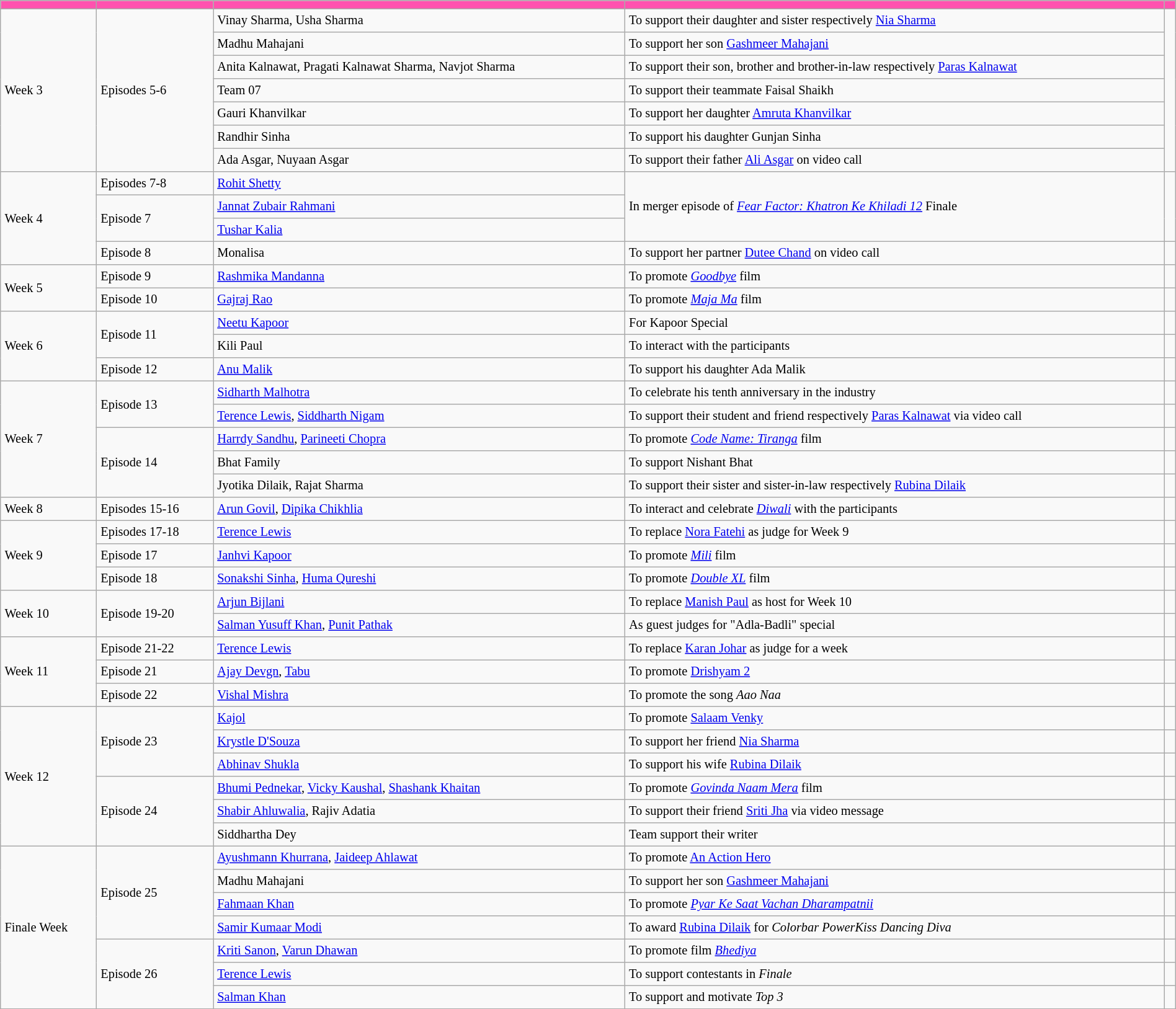<table border="2" cellpadding="4" cellspacing="0" style="margin: 1em 1em 1em 0;font-size:85%; background: #f9f9f9; border: 1px #aaa solid; border-collapse: collapse; width:100%;">
<tr>
<th bgcolor="FF52AF"><strong></strong></th>
<th bgcolor="#FF52AF"><strong></strong></th>
<th bgcolor="#FF52AF"><strong></strong></th>
<th bgcolor="#FF52AF"><strong></strong></th>
<th bgcolor="#FF52AF"><strong></strong></th>
</tr>
<tr>
<td rowspan=7>Week 3</td>
<td rowspan=7>Episodes 5-6</td>
<td>Vinay Sharma, Usha Sharma</td>
<td>To support their daughter and sister respectively <a href='#'>Nia Sharma</a></td>
<td rowspan=7></td>
</tr>
<tr>
<td>Madhu Mahajani</td>
<td>To support her son <a href='#'>Gashmeer Mahajani</a></td>
</tr>
<tr>
<td>Anita Kalnawat, Pragati Kalnawat Sharma, Navjot Sharma</td>
<td>To support their son, brother and brother-in-law respectively <a href='#'>Paras Kalnawat</a></td>
</tr>
<tr>
<td>Team 07</td>
<td>To support their teammate Faisal Shaikh</td>
</tr>
<tr>
<td>Gauri Khanvilkar</td>
<td>To support her daughter <a href='#'>Amruta Khanvilkar</a></td>
</tr>
<tr>
<td>Randhir Sinha</td>
<td>To support his daughter Gunjan Sinha</td>
</tr>
<tr>
<td>Ada Asgar, Nuyaan Asgar</td>
<td>To support their father <a href='#'>Ali Asgar</a> on video call</td>
</tr>
<tr>
<td rowspan=4>Week 4</td>
<td>Episodes 7-8</td>
<td><a href='#'>Rohit Shetty</a></td>
<td rowspan=3>In merger episode of <em><a href='#'>Fear Factor: Khatron Ke Khiladi 12</a></em> Finale</td>
<td rowspan=3></td>
</tr>
<tr>
<td rowspan=2>Episode 7</td>
<td><a href='#'>Jannat Zubair Rahmani</a></td>
</tr>
<tr>
<td><a href='#'>Tushar Kalia</a></td>
</tr>
<tr>
<td>Episode 8</td>
<td>Monalisa</td>
<td>To support her partner <a href='#'>Dutee Chand</a> on video call</td>
<td></td>
</tr>
<tr>
<td rowspan=2>Week 5</td>
<td>Episode 9</td>
<td><a href='#'>Rashmika Mandanna</a></td>
<td>To promote <em><a href='#'>Goodbye</a></em> film</td>
<td></td>
</tr>
<tr>
<td>Episode 10</td>
<td><a href='#'>Gajraj Rao</a></td>
<td>To promote <em><a href='#'>Maja Ma</a></em> film</td>
<td></td>
</tr>
<tr>
<td rowspan=3>Week 6</td>
<td rowspan=2>Episode 11</td>
<td><a href='#'>Neetu Kapoor</a></td>
<td>For Kapoor Special</td>
<td></td>
</tr>
<tr>
<td>Kili Paul</td>
<td>To interact with the participants</td>
<td></td>
</tr>
<tr>
<td>Episode 12</td>
<td><a href='#'>Anu Malik</a></td>
<td>To support his daughter Ada Malik</td>
<td></td>
</tr>
<tr>
<td rowspan=5>Week 7</td>
<td rowspan=2>Episode 13</td>
<td><a href='#'>Sidharth Malhotra</a></td>
<td>To celebrate his tenth anniversary in the industry</td>
<td></td>
</tr>
<tr>
<td><a href='#'>Terence Lewis</a>, <a href='#'>Siddharth Nigam</a></td>
<td>To support their student and friend respectively <a href='#'>Paras Kalnawat</a> via video call</td>
<td></td>
</tr>
<tr>
<td rowspan=3>Episode 14</td>
<td><a href='#'>Harrdy Sandhu</a>, <a href='#'>Parineeti Chopra</a></td>
<td>To promote <em><a href='#'>Code Name: Tiranga</a></em> film</td>
<td></td>
</tr>
<tr>
<td>Bhat Family</td>
<td>To support Nishant Bhat</td>
<td></td>
</tr>
<tr>
<td>Jyotika Dilaik, Rajat Sharma</td>
<td>To support their sister and sister-in-law respectively <a href='#'>Rubina Dilaik</a></td>
<td></td>
</tr>
<tr>
<td>Week 8</td>
<td>Episodes 15-16</td>
<td><a href='#'>Arun Govil</a>, <a href='#'>Dipika Chikhlia</a></td>
<td>To interact and celebrate <em><a href='#'>Diwali</a></em> with the participants</td>
<td></td>
</tr>
<tr>
<td rowspan="3">Week 9</td>
<td>Episodes 17-18</td>
<td><a href='#'>Terence Lewis</a></td>
<td>To replace <a href='#'>Nora Fatehi</a> as judge for Week 9</td>
<td></td>
</tr>
<tr>
<td>Episode 17</td>
<td><a href='#'>Janhvi Kapoor</a></td>
<td>To promote <em><a href='#'>Mili</a></em> film</td>
<td></td>
</tr>
<tr>
<td>Episode 18</td>
<td><a href='#'>Sonakshi Sinha</a>, <a href='#'>Huma Qureshi</a></td>
<td>To promote <em><a href='#'>Double XL</a></em> film</td>
<td></td>
</tr>
<tr>
<td rowspan="2">Week 10</td>
<td rowspan="2">Episode 19-20</td>
<td><a href='#'>Arjun Bijlani</a></td>
<td>To replace <a href='#'>Manish Paul</a> as host for Week 10</td>
<td></td>
</tr>
<tr>
<td><a href='#'>Salman Yusuff Khan</a>, <a href='#'>Punit Pathak</a></td>
<td>As guest judges for "Adla-Badli" special</td>
<td></td>
</tr>
<tr>
<td rowspan="3">Week 11</td>
<td>Episode 21-22</td>
<td><a href='#'>Terence Lewis</a></td>
<td>To replace <a href='#'>Karan Johar</a> as judge for a week</td>
<td></td>
</tr>
<tr>
<td>Episode 21</td>
<td><a href='#'>Ajay Devgn</a>, <a href='#'>Tabu</a></td>
<td>To promote <a href='#'>Drishyam 2</a></td>
<td></td>
</tr>
<tr>
<td>Episode 22</td>
<td><a href='#'>Vishal Mishra</a></td>
<td>To promote the song <em>Aao Naa</em></td>
<td></td>
</tr>
<tr>
<td rowspan="6">Week 12</td>
<td rowspan="3">Episode 23</td>
<td><a href='#'>Kajol</a></td>
<td>To promote <a href='#'>Salaam Venky</a></td>
<td></td>
</tr>
<tr>
<td><a href='#'>Krystle D'Souza</a></td>
<td>To support her friend <a href='#'>Nia Sharma</a></td>
<td></td>
</tr>
<tr>
<td><a href='#'>Abhinav Shukla</a></td>
<td>To support his wife <a href='#'>Rubina Dilaik</a></td>
<td></td>
</tr>
<tr>
<td rowspan="3">Episode 24</td>
<td><a href='#'>Bhumi Pednekar</a>, <a href='#'>Vicky Kaushal</a>, <a href='#'>Shashank Khaitan</a></td>
<td>To promote <em><a href='#'>Govinda Naam Mera</a></em> film</td>
<td></td>
</tr>
<tr>
<td><a href='#'>Shabir Ahluwalia</a>, Rajiv Adatia</td>
<td>To support their friend <a href='#'>Sriti Jha</a> via video message</td>
<td></td>
</tr>
<tr>
<td>Siddhartha Dey</td>
<td>Team support their writer</td>
<td></td>
</tr>
<tr>
<td rowspan="7">Finale Week</td>
<td rowspan="4">Episode 25</td>
<td><a href='#'>Ayushmann Khurrana</a>, <a href='#'>Jaideep Ahlawat</a></td>
<td>To promote <a href='#'>An Action Hero</a></td>
<td></td>
</tr>
<tr>
<td>Madhu Mahajani</td>
<td>To support her son <a href='#'>Gashmeer Mahajani</a></td>
<td></td>
</tr>
<tr>
<td><a href='#'>Fahmaan Khan</a></td>
<td>To promote <em><a href='#'>Pyar Ke Saat Vachan Dharampatnii</a></em></td>
<td></td>
</tr>
<tr>
<td><a href='#'>Samir Kumaar Modi</a></td>
<td>To award <a href='#'>Rubina Dilaik</a> for <em>Colorbar PowerKiss Dancing Diva</em></td>
<td></td>
</tr>
<tr>
<td rowspan="3">Episode 26</td>
<td><a href='#'>Kriti Sanon</a>, <a href='#'>Varun Dhawan</a></td>
<td>To promote film <em><a href='#'>Bhediya</a></em></td>
<td></td>
</tr>
<tr>
<td><a href='#'>Terence Lewis</a></td>
<td>To support contestants in <em>Finale</em></td>
<td></td>
</tr>
<tr>
<td><a href='#'>Salman Khan</a></td>
<td>To support and motivate <em>Top 3</em></td>
</tr>
</table>
